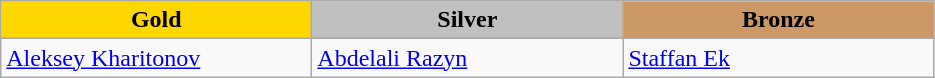<table class="wikitable" style="text-align:left">
<tr align="center">
<td width=200 bgcolor=gold><strong>Gold</strong></td>
<td width=200 bgcolor=silver><strong>Silver</strong></td>
<td width=200 bgcolor=CC9966><strong>Bronze</strong></td>
</tr>
<tr>
<td><a href='#'>Aleksey Kharitonov</a><br><em></em></td>
<td><a href='#'>Abdelali Razyn</a><br><em></em></td>
<td><a href='#'>Staffan Ek</a><br><em></em></td>
</tr>
</table>
